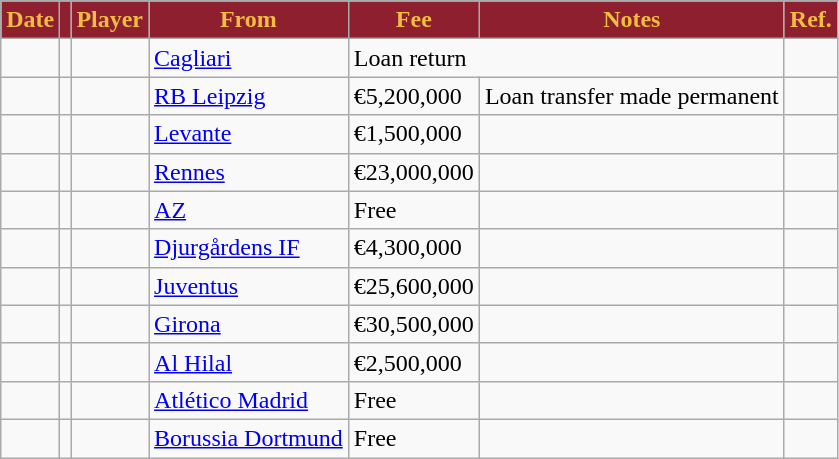<table class="wikitable" style="text-align:left; font-size:100%;">
<tr>
<th style="background:#8e1f2f; color:#f0bc42; text-align:center;"><strong>Date</strong></th>
<th style="background:#8e1f2f; color:#f0bc42; text-align:center;"><strong></strong></th>
<th style="background:#8e1f2f; color:#f0bc42; text-align:center;"><strong>Player</strong></th>
<th style="background:#8e1f2f; color:#f0bc42; text-align:center;"><strong>From</strong></th>
<th style="background:#8e1f2f; color:#f0bc42; text-align:center;"><strong>Fee</strong></th>
<th style="background:#8e1f2f; color:#f0bc42; text-align:center;"><strong>Notes</strong></th>
<th style="background:#8e1f2f; color:#f0bc42; text-align:center;"><strong>Ref.</strong></th>
</tr>
<tr>
<td></td>
<td></td>
<td></td>
<td> <a href='#'>Cagliari</a></td>
<td colspan="2">Loan return</td>
<td></td>
</tr>
<tr>
<td></td>
<td></td>
<td></td>
<td> <a href='#'>RB Leipzig</a></td>
<td>€5,200,000</td>
<td>Loan transfer made permanent</td>
<td></td>
</tr>
<tr>
<td></td>
<td></td>
<td></td>
<td> <a href='#'>Levante</a></td>
<td>€1,500,000</td>
<td></td>
<td></td>
</tr>
<tr>
<td></td>
<td></td>
<td></td>
<td> <a href='#'>Rennes</a></td>
<td>€23,000,000</td>
<td></td>
<td></td>
</tr>
<tr>
<td></td>
<td></td>
<td></td>
<td> <a href='#'>AZ</a></td>
<td>Free</td>
<td></td>
<td></td>
</tr>
<tr>
<td></td>
<td></td>
<td></td>
<td> <a href='#'>Djurgårdens IF</a></td>
<td>€4,300,000</td>
<td></td>
<td></td>
</tr>
<tr>
<td></td>
<td></td>
<td></td>
<td> <a href='#'>Juventus</a></td>
<td>€25,600,000</td>
<td></td>
<td></td>
</tr>
<tr>
<td></td>
<td></td>
<td></td>
<td> <a href='#'>Girona</a></td>
<td>€30,500,000</td>
<td></td>
<td></td>
</tr>
<tr>
<td></td>
<td></td>
<td></td>
<td> <a href='#'>Al Hilal</a></td>
<td>€2,500,000</td>
<td></td>
<td></td>
</tr>
<tr>
<td></td>
<td></td>
<td></td>
<td> <a href='#'>Atlético Madrid</a></td>
<td>Free</td>
<td></td>
<td></td>
</tr>
<tr>
<td></td>
<td></td>
<td></td>
<td> <a href='#'>Borussia Dortmund</a></td>
<td>Free</td>
<td></td>
<td></td>
</tr>
</table>
